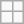<table class="wikitable" align=right>
<tr>
<td> </td>
<td> </td>
</tr>
<tr>
<td></td>
<td></td>
</tr>
</table>
